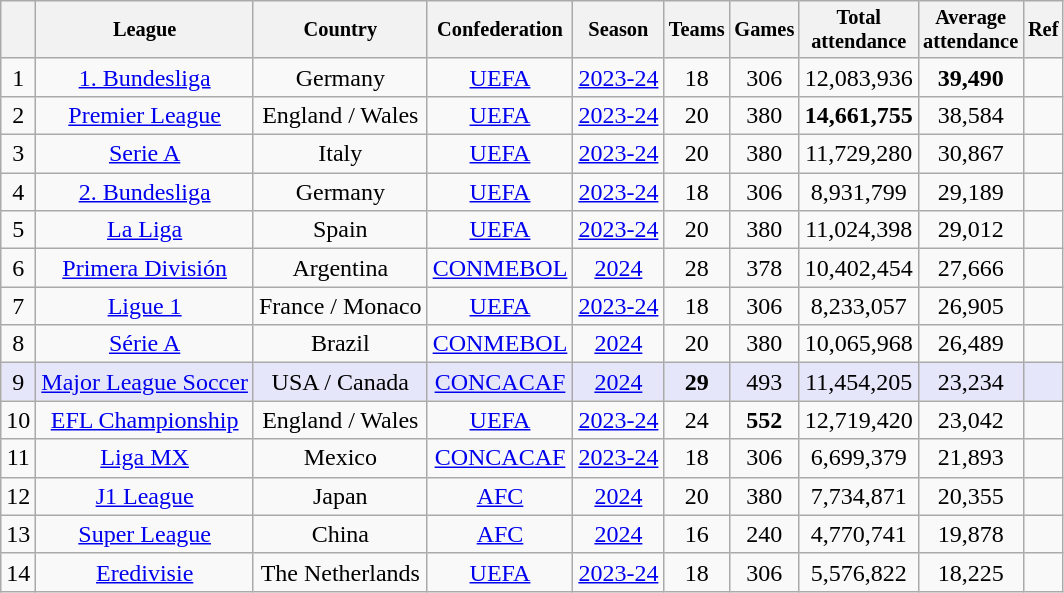<table class="wikitable sortable" style="text-align:center">
<tr>
<th style=font-size:85%></th>
<th style=font-size:85% class=unsortable>League</th>
<th style=font-size:85% class=unsortable>Country</th>
<th style=font-size:85% class=unsortable>Confederation</th>
<th style=font-size:85% class=unsortable>Season</th>
<th style=font-size:85%>Teams</th>
<th style=font-size:85%>Games</th>
<th style=font-size:85%>Total<br>attendance</th>
<th style=font-size:85%>Average<br>attendance</th>
<th style=font-size:85% class=unsortable>Ref</th>
</tr>
<tr>
<td>1</td>
<td><a href='#'>1. Bundesliga</a></td>
<td>Germany</td>
<td><a href='#'>UEFA</a></td>
<td><a href='#'>2023-24</a></td>
<td>18</td>
<td>306</td>
<td>12,083,936</td>
<td><strong>39,490</strong></td>
<td></td>
</tr>
<tr>
<td>2</td>
<td><a href='#'>Premier League</a></td>
<td>England / Wales</td>
<td><a href='#'>UEFA</a></td>
<td><a href='#'>2023-24</a></td>
<td>20</td>
<td>380</td>
<td><strong>14,661,755</strong></td>
<td>38,584</td>
<td></td>
</tr>
<tr>
<td>3</td>
<td><a href='#'>Serie A</a></td>
<td>Italy</td>
<td><a href='#'>UEFA</a></td>
<td><a href='#'>2023-24</a></td>
<td>20</td>
<td>380</td>
<td>11,729,280</td>
<td>30,867</td>
<td></td>
</tr>
<tr>
<td>4</td>
<td><a href='#'>2. Bundesliga</a></td>
<td>Germany</td>
<td><a href='#'>UEFA</a></td>
<td><a href='#'>2023-24</a></td>
<td>18</td>
<td>306</td>
<td>8,931,799</td>
<td>29,189</td>
<td></td>
</tr>
<tr>
<td>5</td>
<td><a href='#'>La Liga</a></td>
<td>Spain</td>
<td><a href='#'>UEFA</a></td>
<td><a href='#'>2023-24</a></td>
<td>20</td>
<td>380</td>
<td>11,024,398</td>
<td>29,012</td>
<td></td>
</tr>
<tr>
<td>6</td>
<td><a href='#'>Primera División</a></td>
<td>Argentina</td>
<td><a href='#'>CONMEBOL</a></td>
<td><a href='#'>2024</a></td>
<td>28</td>
<td>378</td>
<td>10,402,454</td>
<td>27,666</td>
<td></td>
</tr>
<tr>
<td>7</td>
<td><a href='#'>Ligue 1</a></td>
<td>France / Monaco</td>
<td><a href='#'>UEFA</a></td>
<td><a href='#'>2023-24</a></td>
<td>18</td>
<td>306</td>
<td>8,233,057</td>
<td>26,905</td>
<td></td>
</tr>
<tr>
<td>8</td>
<td><a href='#'>Série A</a></td>
<td>Brazil</td>
<td><a href='#'>CONMEBOL</a></td>
<td><a href='#'>2024</a></td>
<td>20</td>
<td>380</td>
<td>10,065,968</td>
<td>26,489</td>
<td></td>
</tr>
<tr style="background:#E6E6FA;">
<td>9</td>
<td><a href='#'>Major League Soccer</a></td>
<td>USA / Canada</td>
<td><a href='#'>CONCACAF</a></td>
<td><a href='#'>2024</a></td>
<td><strong>29</strong></td>
<td>493</td>
<td>11,454,205</td>
<td>23,234</td>
<td></td>
</tr>
<tr>
<td>10</td>
<td><a href='#'>EFL Championship</a></td>
<td>England / Wales</td>
<td><a href='#'>UEFA</a></td>
<td><a href='#'>2023-24</a></td>
<td>24</td>
<td><strong>552</strong></td>
<td>12,719,420</td>
<td>23,042</td>
<td></td>
</tr>
<tr>
<td>11</td>
<td><a href='#'>Liga MX</a></td>
<td>Mexico</td>
<td><a href='#'>CONCACAF</a></td>
<td><a href='#'>2023-24</a></td>
<td>18</td>
<td>306</td>
<td>6,699,379</td>
<td>21,893</td>
<td></td>
</tr>
<tr>
<td>12</td>
<td><a href='#'>J1 League</a></td>
<td>Japan</td>
<td><a href='#'>AFC</a></td>
<td><a href='#'>2024</a></td>
<td>20</td>
<td>380</td>
<td>7,734,871</td>
<td>20,355</td>
<td></td>
</tr>
<tr>
<td>13</td>
<td><a href='#'>Super League</a></td>
<td>China</td>
<td><a href='#'>AFC</a></td>
<td><a href='#'>2024</a></td>
<td>16</td>
<td>240</td>
<td>4,770,741</td>
<td>19,878</td>
<td></td>
</tr>
<tr>
<td>14</td>
<td><a href='#'>Eredivisie</a></td>
<td>The Netherlands</td>
<td><a href='#'>UEFA</a></td>
<td><a href='#'>2023-24</a></td>
<td>18</td>
<td>306</td>
<td>5,576,822</td>
<td>18,225</td>
<td></td>
</tr>
</table>
